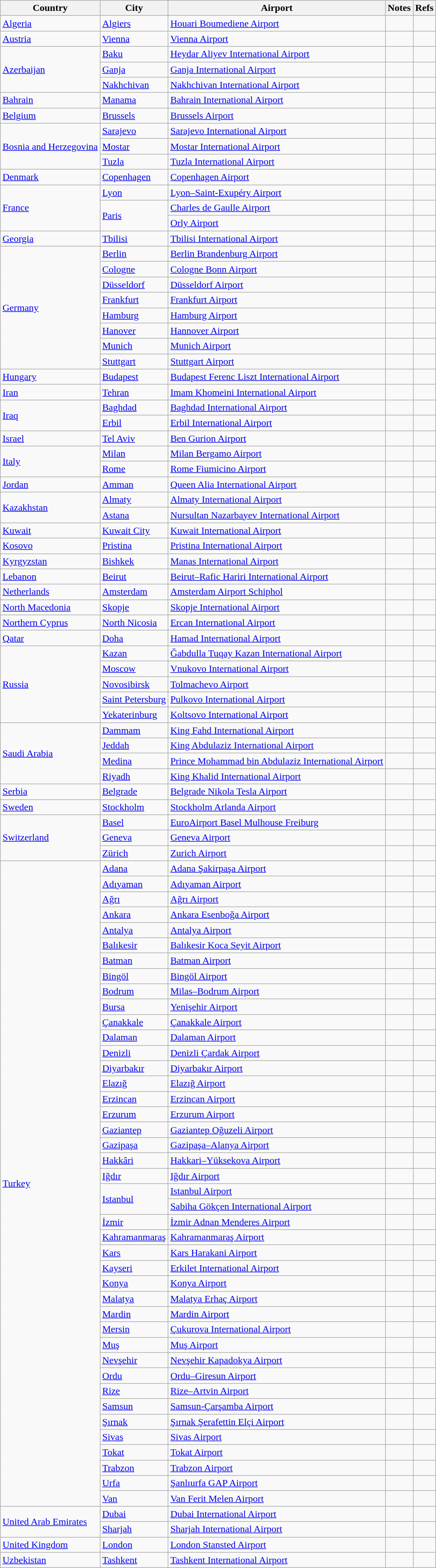<table class="sortable wikitable">
<tr>
<th>Country</th>
<th>City</th>
<th>Airport</th>
<th>Notes</th>
<th class="unsortable">Refs</th>
</tr>
<tr>
<td><a href='#'>Algeria</a></td>
<td><a href='#'>Algiers</a></td>
<td><a href='#'>Houari Boumediene Airport</a></td>
<td align="center"></td>
<td></td>
</tr>
<tr>
<td><a href='#'>Austria</a></td>
<td><a href='#'>Vienna</a></td>
<td><a href='#'>Vienna Airport</a></td>
<td align=center></td>
<td align=center></td>
</tr>
<tr>
<td rowspan ="3"><a href='#'>Azerbaijan</a></td>
<td><a href='#'>Baku</a></td>
<td><a href='#'>Heydar Aliyev International Airport</a></td>
<td align=center></td>
<td align=center></td>
</tr>
<tr>
<td><a href='#'>Ganja</a></td>
<td><a href='#'>Ganja International Airport</a></td>
<td></td>
<td align=center></td>
</tr>
<tr>
<td><a href='#'>Nakhchivan</a></td>
<td><a href='#'>Nakhchivan International Airport</a></td>
<td></td>
<td align=center></td>
</tr>
<tr>
<td><a href='#'>Bahrain</a></td>
<td><a href='#'>Manama</a></td>
<td><a href='#'>Bahrain International Airport</a></td>
<td></td>
<td></td>
</tr>
<tr>
<td><a href='#'>Belgium</a></td>
<td><a href='#'>Brussels</a></td>
<td><a href='#'>Brussels Airport</a></td>
<td align=center></td>
<td align=center></td>
</tr>
<tr>
<td rowspan="3"><a href='#'>Bosnia and Herzegovina</a></td>
<td><a href='#'>Sarajevo</a></td>
<td><a href='#'>Sarajevo International Airport</a></td>
<td align=center></td>
<td align=center></td>
</tr>
<tr>
<td><a href='#'>Mostar</a></td>
<td><a href='#'>Mostar International Airport</a></td>
<td></td>
<td></td>
</tr>
<tr>
<td><a href='#'>Tuzla</a></td>
<td><a href='#'>Tuzla International Airport</a></td>
<td align="center"></td>
<td></td>
</tr>
<tr>
<td><a href='#'>Denmark</a></td>
<td><a href='#'>Copenhagen</a></td>
<td><a href='#'>Copenhagen Airport</a></td>
<td align=center></td>
<td align=center></td>
</tr>
<tr>
<td rowspan="3"><a href='#'>France</a></td>
<td><a href='#'>Lyon</a></td>
<td><a href='#'>Lyon–Saint-Exupéry Airport</a></td>
<td align=center></td>
<td align=center></td>
</tr>
<tr>
<td rowspan="2"><a href='#'>Paris</a></td>
<td><a href='#'>Charles de Gaulle Airport</a></td>
<td align=center></td>
<td align=center></td>
</tr>
<tr>
<td><a href='#'>Orly Airport</a></td>
<td></td>
<td align=center></td>
</tr>
<tr>
<td><a href='#'>Georgia</a></td>
<td><a href='#'>Tbilisi</a></td>
<td><a href='#'>Tbilisi International Airport</a></td>
<td align=center></td>
<td align=center></td>
</tr>
<tr>
<td rowspan="8"><a href='#'>Germany</a></td>
<td><a href='#'>Berlin</a></td>
<td><a href='#'>Berlin Brandenburg Airport</a></td>
<td align=center></td>
<td align=center></td>
</tr>
<tr>
<td><a href='#'>Cologne</a></td>
<td><a href='#'>Cologne Bonn Airport</a></td>
<td align=center></td>
<td align=center></td>
</tr>
<tr>
<td><a href='#'>Düsseldorf</a></td>
<td><a href='#'>Düsseldorf Airport</a></td>
<td align=center></td>
<td align=center></td>
</tr>
<tr>
<td><a href='#'>Frankfurt</a></td>
<td><a href='#'>Frankfurt Airport</a></td>
<td align=center></td>
<td align=center></td>
</tr>
<tr>
<td><a href='#'>Hamburg</a></td>
<td><a href='#'>Hamburg Airport</a></td>
<td align=center></td>
<td align=center></td>
</tr>
<tr>
<td><a href='#'>Hanover</a></td>
<td><a href='#'>Hannover Airport</a></td>
<td align=center></td>
<td align=center></td>
</tr>
<tr>
<td><a href='#'>Munich</a></td>
<td><a href='#'>Munich Airport</a></td>
<td align=center></td>
<td align=center></td>
</tr>
<tr>
<td><a href='#'>Stuttgart</a></td>
<td><a href='#'>Stuttgart Airport</a></td>
<td align=center></td>
<td align=center></td>
</tr>
<tr>
<td><a href='#'>Hungary</a></td>
<td><a href='#'>Budapest</a></td>
<td><a href='#'>Budapest Ferenc Liszt International Airport</a></td>
<td align=center></td>
<td align=center></td>
</tr>
<tr>
<td><a href='#'>Iran</a></td>
<td><a href='#'>Tehran</a></td>
<td><a href='#'>Imam Khomeini International Airport</a></td>
<td align=center></td>
<td align=center></td>
</tr>
<tr>
<td rowspan="2"><a href='#'>Iraq</a></td>
<td><a href='#'>Baghdad</a></td>
<td><a href='#'>Baghdad International Airport</a></td>
<td align=center></td>
<td align=center></td>
</tr>
<tr>
<td><a href='#'>Erbil</a></td>
<td><a href='#'>Erbil International Airport</a></td>
<td align=center></td>
<td align=center></td>
</tr>
<tr>
<td><a href='#'>Israel</a></td>
<td><a href='#'>Tel Aviv</a></td>
<td><a href='#'>Ben Gurion Airport</a></td>
<td></td>
<td align=center></td>
</tr>
<tr>
<td rowspan="2"><a href='#'>Italy</a></td>
<td><a href='#'>Milan</a></td>
<td><a href='#'>Milan Bergamo Airport</a></td>
<td align=center></td>
<td align=center></td>
</tr>
<tr>
<td><a href='#'>Rome</a></td>
<td><a href='#'>Rome Fiumicino Airport</a></td>
<td align=center></td>
<td align=center></td>
</tr>
<tr>
<td><a href='#'>Jordan</a></td>
<td><a href='#'>Amman</a></td>
<td><a href='#'>Queen Alia International Airport</a></td>
<td align=center></td>
<td align=center></td>
</tr>
<tr>
<td rowspan="2"><a href='#'>Kazakhstan</a></td>
<td><a href='#'>Almaty</a></td>
<td><a href='#'>Almaty International Airport</a></td>
<td align=center></td>
<td align=center></td>
</tr>
<tr>
<td><a href='#'>Astana</a></td>
<td><a href='#'>Nursultan Nazarbayev International Airport</a></td>
<td align=center></td>
<td align=center></td>
</tr>
<tr>
<td><a href='#'>Kuwait</a></td>
<td><a href='#'>Kuwait City</a></td>
<td><a href='#'>Kuwait International Airport</a></td>
<td></td>
<td></td>
</tr>
<tr>
<td><a href='#'>Kosovo</a></td>
<td><a href='#'>Pristina</a></td>
<td><a href='#'>Pristina International Airport</a></td>
<td align=center></td>
<td align=center></td>
</tr>
<tr>
<td><a href='#'>Kyrgyzstan</a></td>
<td><a href='#'>Bishkek</a></td>
<td><a href='#'>Manas International Airport</a></td>
<td align=center></td>
<td align=center></td>
</tr>
<tr>
<td><a href='#'>Lebanon</a></td>
<td><a href='#'>Beirut</a></td>
<td><a href='#'>Beirut–Rafic Hariri International Airport</a></td>
<td align=center></td>
<td align=center></td>
</tr>
<tr>
<td><a href='#'>Netherlands</a></td>
<td><a href='#'>Amsterdam</a></td>
<td><a href='#'>Amsterdam Airport Schiphol</a></td>
<td align=center></td>
<td align=center></td>
</tr>
<tr>
<td><a href='#'>North Macedonia</a></td>
<td><a href='#'>Skopje</a></td>
<td><a href='#'>Skopje International Airport</a></td>
<td align=center></td>
<td align=center></td>
</tr>
<tr>
<td><a href='#'>Northern Cyprus</a></td>
<td><a href='#'>North Nicosia</a></td>
<td><a href='#'>Ercan International Airport</a></td>
<td align=center></td>
<td align=center></td>
</tr>
<tr>
<td><a href='#'>Qatar</a></td>
<td><a href='#'>Doha</a></td>
<td><a href='#'>Hamad International Airport</a></td>
<td></td>
<td align=center></td>
</tr>
<tr>
<td rowspan="5"><a href='#'>Russia</a></td>
<td><a href='#'>Kazan</a></td>
<td><a href='#'>Ğabdulla Tuqay Kazan International Airport</a></td>
<td></td>
<td align=center></td>
</tr>
<tr>
<td><a href='#'>Moscow</a></td>
<td><a href='#'>Vnukovo International Airport</a></td>
<td align=center></td>
<td align=center></td>
</tr>
<tr>
<td><a href='#'>Novosibirsk</a></td>
<td><a href='#'>Tolmachevo Airport</a></td>
<td></td>
<td align=center></td>
</tr>
<tr>
<td><a href='#'>Saint Petersburg</a></td>
<td><a href='#'>Pulkovo International Airport</a></td>
<td></td>
<td align=center></td>
</tr>
<tr>
<td><a href='#'>Yekaterinburg</a></td>
<td><a href='#'>Koltsovo International Airport</a></td>
<td></td>
<td align=center></td>
</tr>
<tr>
<td rowspan="4"><a href='#'>Saudi Arabia</a></td>
<td><a href='#'>Dammam</a></td>
<td><a href='#'>King Fahd International Airport</a></td>
<td></td>
<td></td>
</tr>
<tr>
<td><a href='#'>Jeddah</a></td>
<td><a href='#'>King Abdulaziz International Airport</a></td>
<td></td>
<td></td>
</tr>
<tr>
<td><a href='#'>Medina</a></td>
<td><a href='#'>Prince Mohammad bin Abdulaziz International Airport</a></td>
<td></td>
<td></td>
</tr>
<tr>
<td><a href='#'>Riyadh</a></td>
<td><a href='#'>King Khalid International Airport</a></td>
<td></td>
<td></td>
</tr>
<tr>
<td><a href='#'>Serbia</a></td>
<td><a href='#'>Belgrade</a></td>
<td><a href='#'>Belgrade Nikola Tesla Airport</a></td>
<td align=center></td>
<td align=center></td>
</tr>
<tr>
<td><a href='#'>Sweden</a></td>
<td><a href='#'>Stockholm</a></td>
<td><a href='#'>Stockholm Arlanda Airport</a></td>
<td align=center></td>
<td align=center></td>
</tr>
<tr>
<td rowspan="3"><a href='#'>Switzerland</a></td>
<td><a href='#'>Basel</a></td>
<td><a href='#'>EuroAirport Basel Mulhouse Freiburg</a></td>
<td align=center></td>
<td align=center></td>
</tr>
<tr>
<td><a href='#'>Geneva</a></td>
<td><a href='#'>Geneva Airport</a></td>
<td align=center></td>
<td align=center></td>
</tr>
<tr>
<td><a href='#'>Zürich</a></td>
<td><a href='#'>Zurich Airport</a></td>
<td align=center></td>
<td align=center><br></td>
</tr>
<tr>
<td rowspan="42"><a href='#'>Turkey</a></td>
<td><a href='#'>Adana</a></td>
<td><a href='#'>Adana Şakirpaşa Airport</a></td>
<td></td>
<td align=center></td>
</tr>
<tr>
<td><a href='#'>Adıyaman</a></td>
<td><a href='#'>Adıyaman Airport</a></td>
<td align=center></td>
<td align=center></td>
</tr>
<tr>
<td><a href='#'>Ağrı</a></td>
<td><a href='#'>Ağrı Airport</a></td>
<td align=center></td>
<td align=center></td>
</tr>
<tr>
<td><a href='#'>Ankara</a></td>
<td><a href='#'>Ankara Esenboğa Airport</a></td>
<td></td>
<td align=center></td>
</tr>
<tr>
<td><a href='#'>Antalya</a></td>
<td><a href='#'>Antalya Airport</a></td>
<td></td>
<td align=center></td>
</tr>
<tr>
<td><a href='#'>Balıkesir</a></td>
<td><a href='#'>Balıkesir Koca Seyit Airport</a></td>
<td align=center></td>
<td align=center></td>
</tr>
<tr>
<td><a href='#'>Batman</a></td>
<td><a href='#'>Batman Airport</a></td>
<td align=center></td>
<td align=center></td>
</tr>
<tr>
<td><a href='#'>Bingöl</a></td>
<td><a href='#'>Bingöl Airport</a></td>
<td align=center></td>
<td align=center></td>
</tr>
<tr>
<td><a href='#'>Bodrum</a></td>
<td><a href='#'>Milas–Bodrum Airport</a></td>
<td align=center></td>
<td align=center></td>
</tr>
<tr>
<td><a href='#'>Bursa</a></td>
<td><a href='#'>Yenişehir Airport</a></td>
<td align=center></td>
<td align=center></td>
</tr>
<tr>
<td><a href='#'>Çanakkale</a></td>
<td><a href='#'>Çanakkale Airport</a></td>
<td align=center></td>
<td align=center></td>
</tr>
<tr>
<td><a href='#'>Dalaman</a></td>
<td><a href='#'>Dalaman Airport</a></td>
<td align=center></td>
<td align=center></td>
</tr>
<tr>
<td><a href='#'>Denizli</a></td>
<td><a href='#'>Denizli Çardak Airport</a></td>
<td align=center></td>
<td align=center></td>
</tr>
<tr>
<td><a href='#'>Diyarbakır</a></td>
<td><a href='#'>Diyarbakır Airport</a></td>
<td align=center></td>
<td align=center></td>
</tr>
<tr>
<td><a href='#'>Elazığ</a></td>
<td><a href='#'>Elazığ Airport</a></td>
<td align=center></td>
<td align=center></td>
</tr>
<tr>
<td><a href='#'>Erzincan</a></td>
<td><a href='#'>Erzincan Airport</a></td>
<td align=center></td>
<td align=center></td>
</tr>
<tr>
<td><a href='#'>Erzurum</a></td>
<td><a href='#'>Erzurum Airport</a></td>
<td align=center></td>
<td align=center></td>
</tr>
<tr>
<td><a href='#'>Gaziantep</a></td>
<td><a href='#'>Gaziantep Oğuzeli Airport</a></td>
<td align=center></td>
<td align=center></td>
</tr>
<tr>
<td><a href='#'>Gazipaşa</a></td>
<td><a href='#'>Gazipaşa–Alanya Airport</a></td>
<td align=center></td>
<td align=center></td>
</tr>
<tr>
<td><a href='#'>Hakkâri</a></td>
<td><a href='#'>Hakkari–Yüksekova Airport</a></td>
<td align=center></td>
<td align=center></td>
</tr>
<tr>
<td><a href='#'>Iğdır</a></td>
<td><a href='#'>Iğdır Airport</a></td>
<td align=center></td>
<td align=center></td>
</tr>
<tr>
<td rowspan="2"><a href='#'>Istanbul</a></td>
<td><a href='#'>Istanbul Airport</a></td>
<td></td>
<td></td>
</tr>
<tr>
<td><a href='#'>Sabiha Gökçen International Airport</a></td>
<td></td>
<td align=center></td>
</tr>
<tr>
<td><a href='#'>İzmir</a></td>
<td><a href='#'>İzmir Adnan Menderes Airport</a></td>
<td align=center></td>
<td align=center></td>
</tr>
<tr>
<td><a href='#'>Kahramanmaraş</a></td>
<td><a href='#'>Kahramanmaraş Airport</a></td>
<td align=center></td>
<td align=center></td>
</tr>
<tr>
<td><a href='#'>Kars</a></td>
<td><a href='#'>Kars Harakani Airport</a></td>
<td align=center></td>
<td align=center></td>
</tr>
<tr>
<td><a href='#'>Kayseri</a></td>
<td><a href='#'>Erkilet International Airport</a></td>
<td align=center></td>
<td align=center></td>
</tr>
<tr>
<td><a href='#'>Konya</a></td>
<td><a href='#'>Konya Airport</a></td>
<td align=center></td>
<td align=center></td>
</tr>
<tr>
<td><a href='#'>Malatya</a></td>
<td><a href='#'>Malatya Erhaç Airport</a></td>
<td align=center></td>
<td align=center></td>
</tr>
<tr>
<td><a href='#'>Mardin</a></td>
<td><a href='#'>Mardin Airport</a></td>
<td align=center></td>
<td align=center></td>
</tr>
<tr>
<td><a href='#'>Mersin</a></td>
<td><a href='#'>Çukurova International Airport</a></td>
<td align=center></td>
<td align=center></td>
</tr>
<tr>
<td><a href='#'>Muş</a></td>
<td><a href='#'>Muş Airport</a></td>
<td align=center></td>
<td align=center></td>
</tr>
<tr>
<td><a href='#'>Nevşehir</a></td>
<td><a href='#'>Nevşehir Kapadokya Airport</a></td>
<td align=center></td>
<td align=center></td>
</tr>
<tr>
<td><a href='#'>Ordu</a></td>
<td><a href='#'>Ordu–Giresun Airport</a></td>
<td align=center></td>
<td align=center></td>
</tr>
<tr>
<td><a href='#'>Rize</a></td>
<td><a href='#'>Rize–Artvin Airport</a></td>
<td align=center></td>
<td align=center></td>
</tr>
<tr>
<td><a href='#'>Samsun</a></td>
<td><a href='#'>Samsun-Çarşamba Airport</a></td>
<td align=center></td>
<td align=center></td>
</tr>
<tr>
<td><a href='#'>Şırnak</a></td>
<td><a href='#'>Şırnak Şerafettin Elçi Airport</a></td>
<td align=center></td>
<td align=center></td>
</tr>
<tr>
<td><a href='#'>Sivas</a></td>
<td><a href='#'>Sivas Airport</a></td>
<td align=center></td>
<td align=center></td>
</tr>
<tr>
<td><a href='#'>Tokat</a></td>
<td><a href='#'>Tokat Airport</a></td>
<td align=center></td>
<td align=center></td>
</tr>
<tr>
<td><a href='#'>Trabzon</a></td>
<td><a href='#'>Trabzon Airport</a></td>
<td align=center></td>
<td align=center></td>
</tr>
<tr>
<td><a href='#'>Urfa</a></td>
<td><a href='#'>Şanlıurfa GAP Airport</a></td>
<td align=center></td>
<td align=center></td>
</tr>
<tr>
<td><a href='#'>Van</a></td>
<td><a href='#'>Van Ferit Melen Airport</a></td>
<td align=center></td>
<td align=center></td>
</tr>
<tr>
<td rowspan="2"><a href='#'>United Arab Emirates</a></td>
<td><a href='#'>Dubai</a></td>
<td><a href='#'>Dubai International Airport</a></td>
<td align=center></td>
<td align=center></td>
</tr>
<tr>
<td><a href='#'>Sharjah</a></td>
<td><a href='#'>Sharjah International Airport</a></td>
<td align=center></td>
<td align=center></td>
</tr>
<tr>
<td><a href='#'>United Kingdom</a></td>
<td><a href='#'>London</a></td>
<td><a href='#'>London Stansted Airport</a></td>
<td align=center></td>
<td align=center></td>
</tr>
<tr>
<td><a href='#'>Uzbekistan</a></td>
<td><a href='#'>Tashkent</a></td>
<td><a href='#'>Tashkent International Airport</a></td>
<td align=center></td>
<td align=center></td>
</tr>
</table>
